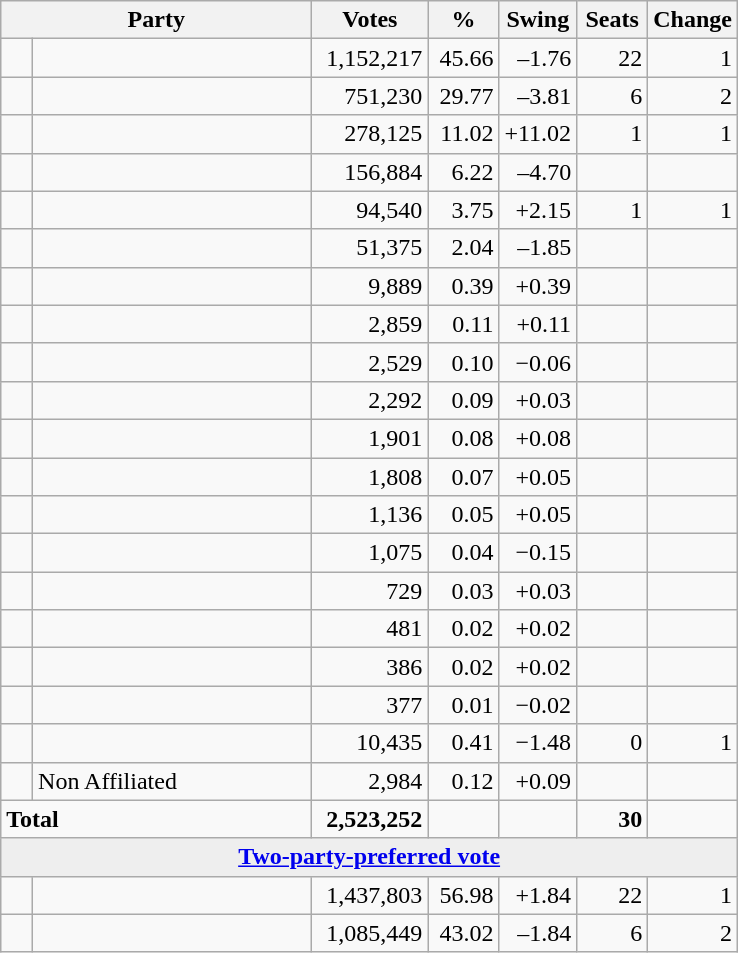<table class="wikitable">
<tr>
<th style="width:200px" colspan=2><strong>Party</strong></th>
<th style="width:70px; text-align:center;"><strong>Votes</strong></th>
<th style="width:40px; text-align:center;"><strong>%</strong></th>
<th style="width:40px; text-align:center;"><strong>Swing</strong></th>
<th style="width:40px; text-align:center;"><strong>Seats</strong></th>
<th style="width:40px; text-align:center;"><strong>Change</strong></th>
</tr>
<tr>
<td> </td>
<td></td>
<td align=right>1,152,217</td>
<td align=right>45.66</td>
<td align=right>–1.76</td>
<td align=right>22</td>
<td align=right> 1</td>
</tr>
<tr>
<td> </td>
<td></td>
<td align=right>751,230</td>
<td align=right>29.77</td>
<td align=right>–3.81</td>
<td align=right>6</td>
<td align=right> 2</td>
</tr>
<tr>
<td> </td>
<td></td>
<td align=right>278,125</td>
<td align=right>11.02</td>
<td align=right>+11.02</td>
<td align=right>1</td>
<td align=right> 1</td>
</tr>
<tr>
<td> </td>
<td></td>
<td align=right>156,884</td>
<td align=right>6.22</td>
<td align=right>–4.70</td>
<td align=right></td>
<td align=right></td>
</tr>
<tr>
<td> </td>
<td></td>
<td align=right>94,540</td>
<td align=right>3.75</td>
<td align=right>+2.15</td>
<td align=right>1</td>
<td align=right> 1</td>
</tr>
<tr>
<td> </td>
<td></td>
<td align=right>51,375</td>
<td align=right>2.04</td>
<td align=right>–1.85</td>
<td align=right></td>
<td align=right></td>
</tr>
<tr>
<td> </td>
<td></td>
<td align=right>9,889</td>
<td align=right>0.39</td>
<td align=right>+0.39</td>
<td align=right></td>
<td align=right></td>
</tr>
<tr>
<td> </td>
<td></td>
<td align=right>2,859</td>
<td align=right>0.11</td>
<td align=right>+0.11</td>
<td align=right></td>
<td align=right></td>
</tr>
<tr>
<td> </td>
<td></td>
<td align=right>2,529</td>
<td align=right>0.10</td>
<td align=right>−0.06</td>
<td align=right></td>
<td align=right></td>
</tr>
<tr>
<td> </td>
<td></td>
<td align=right>2,292</td>
<td align=right>0.09</td>
<td align=right>+0.03</td>
<td align=right></td>
<td align=right></td>
</tr>
<tr>
<td> </td>
<td></td>
<td align=right>1,901</td>
<td align=right>0.08</td>
<td align=right>+0.08</td>
<td align=right></td>
<td align=right></td>
</tr>
<tr>
<td> </td>
<td></td>
<td align=right>1,808</td>
<td align=right>0.07</td>
<td align=right>+0.05</td>
<td align=right></td>
<td align=right></td>
</tr>
<tr>
<td> </td>
<td></td>
<td align=right>1,136</td>
<td align=right>0.05</td>
<td align=right>+0.05</td>
<td align=right></td>
<td align=right></td>
</tr>
<tr>
<td> </td>
<td></td>
<td align=right>1,075</td>
<td align=right>0.04</td>
<td align=right>−0.15</td>
<td align=right></td>
<td align=right></td>
</tr>
<tr>
<td> </td>
<td></td>
<td align=right>729</td>
<td align=right>0.03</td>
<td align=right>+0.03</td>
<td align=right></td>
<td align=right></td>
</tr>
<tr>
<td> </td>
<td></td>
<td align=right>481</td>
<td align=right>0.02</td>
<td align=right>+0.02</td>
<td align=right></td>
<td align=right></td>
</tr>
<tr>
<td> </td>
<td></td>
<td align=right>386</td>
<td align=right>0.02</td>
<td align=right>+0.02</td>
<td align=right></td>
<td align=right></td>
</tr>
<tr>
<td> </td>
<td></td>
<td align=right>377</td>
<td align=right>0.01</td>
<td align=right>−0.02</td>
<td align=right></td>
<td align=right></td>
</tr>
<tr>
<td> </td>
<td></td>
<td align=right>10,435</td>
<td align=right>0.41</td>
<td align=right>−1.48</td>
<td align=right>0</td>
<td align=right> 1</td>
</tr>
<tr>
<td> </td>
<td>Non Affiliated</td>
<td align=right>2,984</td>
<td align=right>0.12</td>
<td align=right>+0.09</td>
<td align=right></td>
<td align=right></td>
</tr>
<tr>
<td colspan=2><strong>Total</strong></td>
<td align=right><strong>2,523,252</strong></td>
<td align=right> </td>
<td align=right> </td>
<td align=right><strong>30</strong></td>
<td align=right></td>
</tr>
<tr>
<td colspan="7" style="text-align:center; background:#eee;"><strong><a href='#'>Two-party-preferred vote</a></strong></td>
</tr>
<tr>
<td> </td>
<td></td>
<td align=right>1,437,803</td>
<td align=right>56.98</td>
<td align=right>+1.84</td>
<td align=right>22</td>
<td align=right> 1</td>
</tr>
<tr>
<td> </td>
<td></td>
<td align=right>1,085,449</td>
<td align=right>43.02</td>
<td align=right>–1.84</td>
<td align=right>6</td>
<td align=right> 2</td>
</tr>
</table>
